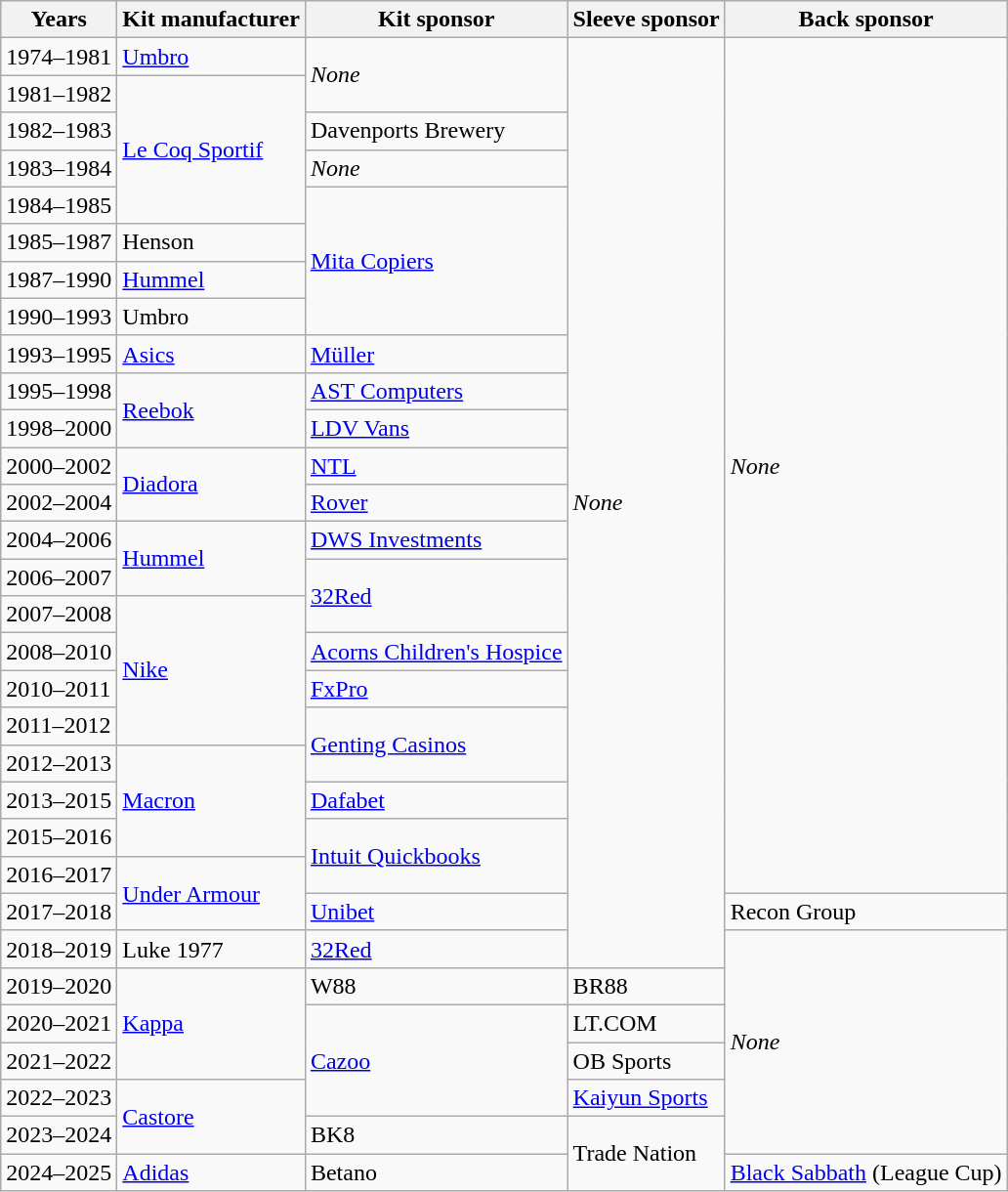<table class="wikitable">
<tr>
<th>Years</th>
<th>Kit manufacturer</th>
<th>Kit sponsor</th>
<th>Sleeve sponsor</th>
<th>Back sponsor</th>
</tr>
<tr>
<td>1974–1981</td>
<td><a href='#'>Umbro</a></td>
<td rowspan="2"><em>None</em></td>
<td rowspan="25"><em>None</em></td>
<td rowspan="23"><em>None</em></td>
</tr>
<tr>
<td>1981–1982</td>
<td rowspan="4"><a href='#'>Le Coq Sportif</a></td>
</tr>
<tr>
<td>1982–1983</td>
<td>Davenports Brewery</td>
</tr>
<tr>
<td>1983–1984</td>
<td><em>None</em></td>
</tr>
<tr>
<td>1984–1985</td>
<td rowspan="4"><a href='#'>Mita Copiers</a></td>
</tr>
<tr>
<td>1985–1987</td>
<td>Henson</td>
</tr>
<tr>
<td>1987–1990</td>
<td><a href='#'>Hummel</a></td>
</tr>
<tr>
<td>1990–1993</td>
<td>Umbro</td>
</tr>
<tr>
<td>1993–1995</td>
<td><a href='#'>Asics</a></td>
<td><a href='#'>Müller</a></td>
</tr>
<tr>
<td>1995–1998</td>
<td rowspan="2"><a href='#'>Reebok</a></td>
<td><a href='#'>AST Computers</a></td>
</tr>
<tr>
<td>1998–2000</td>
<td><a href='#'>LDV Vans</a></td>
</tr>
<tr>
<td>2000–2002</td>
<td rowspan="2"><a href='#'>Diadora</a></td>
<td><a href='#'>NTL</a></td>
</tr>
<tr>
<td>2002–2004</td>
<td><a href='#'>Rover</a></td>
</tr>
<tr>
<td>2004–2006</td>
<td rowspan="2"><a href='#'>Hummel</a></td>
<td><a href='#'>DWS Investments</a></td>
</tr>
<tr>
<td>2006–2007</td>
<td rowspan="2"><a href='#'>32Red</a></td>
</tr>
<tr>
<td>2007–2008</td>
<td rowspan="4"><a href='#'>Nike</a></td>
</tr>
<tr>
<td>2008–2010</td>
<td><a href='#'>Acorns Children's Hospice</a></td>
</tr>
<tr>
<td>2010–2011</td>
<td><a href='#'>FxPro</a></td>
</tr>
<tr>
<td>2011–2012</td>
<td rowspan="2"><a href='#'>Genting Casinos</a></td>
</tr>
<tr>
<td>2012–2013</td>
<td rowspan="3"><a href='#'>Macron</a></td>
</tr>
<tr>
<td>2013–2015</td>
<td><a href='#'>Dafabet</a></td>
</tr>
<tr>
<td>2015–2016</td>
<td rowspan="2"><a href='#'>Intuit Quickbooks</a></td>
</tr>
<tr>
<td>2016–2017</td>
<td rowspan="2"><a href='#'>Under Armour</a></td>
</tr>
<tr>
<td>2017–2018</td>
<td><a href='#'>Unibet</a></td>
<td>Recon Group</td>
</tr>
<tr>
<td>2018–2019</td>
<td>Luke 1977</td>
<td><a href='#'>32Red</a></td>
<td rowspan="6"><em>None</em></td>
</tr>
<tr>
<td>2019–2020</td>
<td rowspan="3"><a href='#'>Kappa</a></td>
<td>W88</td>
<td>BR88</td>
</tr>
<tr>
<td>2020–2021</td>
<td rowspan="3"><a href='#'>Cazoo</a></td>
<td>LT.COM</td>
</tr>
<tr>
<td>2021–2022</td>
<td>OB Sports</td>
</tr>
<tr>
<td>2022–2023</td>
<td rowspan="2"><a href='#'>Castore</a></td>
<td><a href='#'>Kaiyun Sports</a></td>
</tr>
<tr>
<td>2023–2024</td>
<td>BK8</td>
<td rowspan="3">Trade Nation</td>
</tr>
<tr>
<td>2024–2025</td>
<td rowspan="2"><a href='#'>Adidas</a></td>
<td rowspan="2">Betano</td>
<td><a href='#'>Black Sabbath</a> (League Cup)</td>
</tr>
</table>
